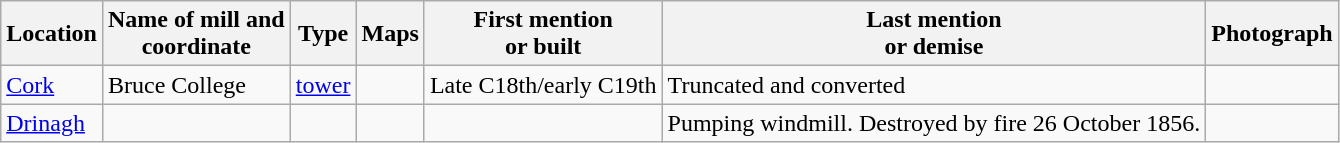<table class="wikitable">
<tr>
<th>Location</th>
<th>Name of mill and<br>coordinate</th>
<th>Type</th>
<th>Maps</th>
<th>First mention<br>or built</th>
<th>Last mention<br> or demise</th>
<th>Photograph</th>
</tr>
<tr>
<td><a href='#'>Cork</a></td>
<td>Bruce College</td>
<td><a href='#'>tower</a></td>
<td></td>
<td>Late C18th/early C19th</td>
<td>Truncated and converted</td>
<td></td>
</tr>
<tr>
<td><a href='#'>Drinagh</a></td>
<td></td>
<td></td>
<td></td>
<td></td>
<td>Pumping windmill. Destroyed by fire 26 October 1856.</td>
<td></td>
</tr>
</table>
